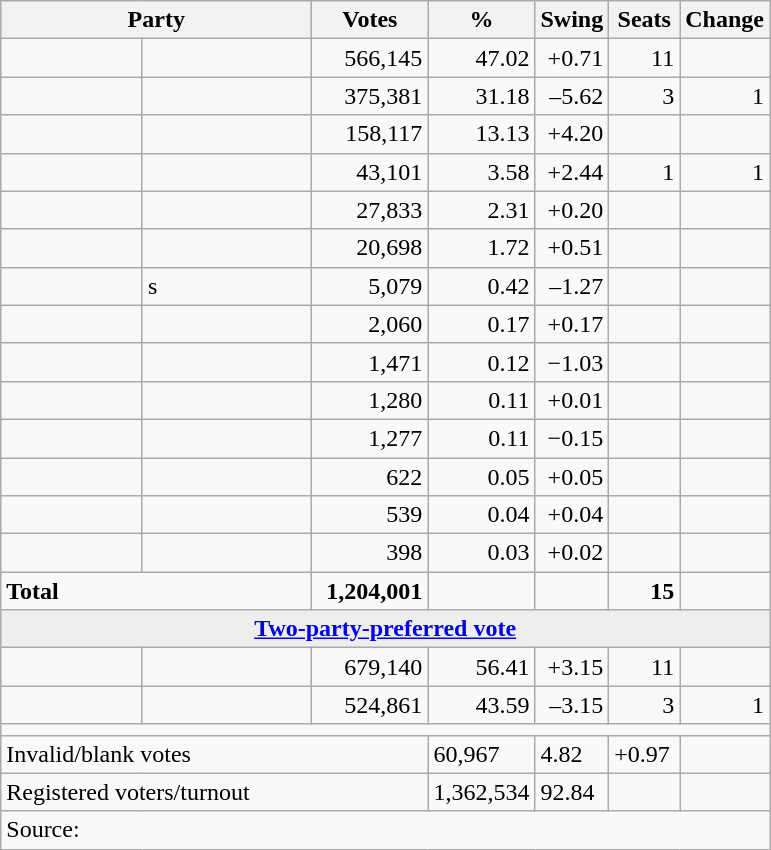<table class="wikitable">
<tr>
<th style="width:200px" colspan=2><strong>Party</strong></th>
<th style="width:70px; text-align:center;"><strong>Votes</strong></th>
<th style="width:40px; text-align:center;"><strong>%</strong></th>
<th style="width:40px; text-align:center;"><strong>Swing</strong></th>
<th style="width:40px; text-align:center;"><strong>Seats</strong></th>
<th style="width:40px; text-align:center;"><strong>Change</strong></th>
</tr>
<tr>
<td> </td>
<td></td>
<td align=right>566,145</td>
<td align=right>47.02</td>
<td align=right>+0.71</td>
<td align=right>11</td>
<td align=right></td>
</tr>
<tr>
<td> </td>
<td></td>
<td align=right>375,381</td>
<td align=right>31.18</td>
<td align=right>–5.62</td>
<td align=right>3</td>
<td align=right> 1</td>
</tr>
<tr>
<td> </td>
<td></td>
<td align=right>158,117</td>
<td align=right>13.13</td>
<td align=right>+4.20</td>
<td align=right></td>
<td align=right></td>
</tr>
<tr>
<td> </td>
<td></td>
<td align=right>43,101</td>
<td align=right>3.58</td>
<td align=right>+2.44</td>
<td align=right>1</td>
<td align=right> 1</td>
</tr>
<tr>
<td> </td>
<td></td>
<td align=right>27,833</td>
<td align=right>2.31</td>
<td align=right>+0.20</td>
<td align=right></td>
<td align=right></td>
</tr>
<tr>
<td> </td>
<td></td>
<td align=right>20,698</td>
<td align=right>1.72</td>
<td align=right>+0.51</td>
<td align=right></td>
<td align=right></td>
</tr>
<tr>
<td> </td>
<td>s</td>
<td align="right">5,079</td>
<td align="right">0.42</td>
<td align="right">–1.27</td>
<td align="right"></td>
<td align="right"></td>
</tr>
<tr>
<td> </td>
<td></td>
<td align="right">2,060</td>
<td align="right">0.17</td>
<td align="right">+0.17</td>
<td align="right"></td>
<td align="right"></td>
</tr>
<tr>
<td> </td>
<td></td>
<td align="right">1,471</td>
<td align="right">0.12</td>
<td align="right">−1.03</td>
<td align="right"></td>
<td align="right"></td>
</tr>
<tr>
<td> </td>
<td></td>
<td align="right">1,280</td>
<td align="right">0.11</td>
<td align="right">+0.01</td>
<td align="right"></td>
<td align="right"></td>
</tr>
<tr>
<td> </td>
<td></td>
<td align="right">1,277</td>
<td align="right">0.11</td>
<td align="right">−0.15</td>
<td align="right"></td>
<td align="right"></td>
</tr>
<tr>
<td> </td>
<td></td>
<td align="right">622</td>
<td align="right">0.05</td>
<td align="right">+0.05</td>
<td align="right"></td>
<td align="right"></td>
</tr>
<tr>
<td> </td>
<td></td>
<td align="right">539</td>
<td align="right">0.04</td>
<td align="right">+0.04</td>
<td align="right"></td>
<td align="right"></td>
</tr>
<tr>
<td> </td>
<td></td>
<td align="right">398</td>
<td align="right">0.03</td>
<td align="right">+0.02</td>
<td align="right"></td>
<td align="right"></td>
</tr>
<tr>
<td colspan="2"><strong>Total</strong></td>
<td align="right"><strong>1,204,001</strong></td>
<td align="right"><strong> </strong></td>
<td align="right"><strong> </strong></td>
<td align=right><strong>15</strong></td>
<td align=right></td>
</tr>
<tr>
<td colspan="7" style="text-align:center; background:#eee;"><strong><a href='#'>Two-party-preferred vote</a></strong></td>
</tr>
<tr>
<td> </td>
<td></td>
<td align=right>679,140</td>
<td align=right>56.41</td>
<td align=right>+3.15</td>
<td align=right>11</td>
<td align=right></td>
</tr>
<tr>
<td> </td>
<td></td>
<td align=right>524,861</td>
<td align=right>43.59</td>
<td align=right>–3.15</td>
<td align=right>3</td>
<td align=right> 1</td>
</tr>
<tr>
<td colspan="7"></td>
</tr>
<tr>
<td colspan="3">Invalid/blank votes</td>
<td>60,967</td>
<td>4.82</td>
<td>+0.97</td>
<td></td>
</tr>
<tr>
<td colspan="3">Registered voters/turnout</td>
<td>1,362,534</td>
<td>92.84</td>
<td></td>
<td></td>
</tr>
<tr>
<td colspan="7">Source: </td>
</tr>
</table>
